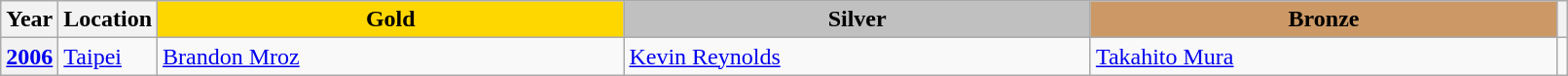<table class="wikitable unsortable" style="text-align:left; width:85%">
<tr>
<th scope="col" style="text-align:center">Year</th>
<th scope="col" style="text-align:center">Location</th>
<td scope="col" style="text-align:center; width:30%; background:gold"><strong>Gold</strong></td>
<td scope="col" style="text-align:center; width:30%; background:silver"><strong>Silver</strong></td>
<td scope="col" style="text-align:center; width:30%; background:#c96"><strong>Bronze</strong></td>
<th scope="col" style="text-align:center"></th>
</tr>
<tr>
<th scope="row" style="text-align:left"><a href='#'>2006</a></th>
<td><a href='#'>Taipei</a></td>
<td> <a href='#'>Brandon Mroz</a></td>
<td> <a href='#'>Kevin Reynolds</a></td>
<td> <a href='#'>Takahito Mura</a></td>
<td></td>
</tr>
</table>
